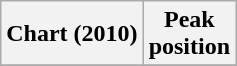<table class="wikitable sortable plainrowheaders" style="text-align:center">
<tr>
<th scope="col">Chart (2010)</th>
<th scope="col">Peak<br> position</th>
</tr>
<tr>
</tr>
</table>
